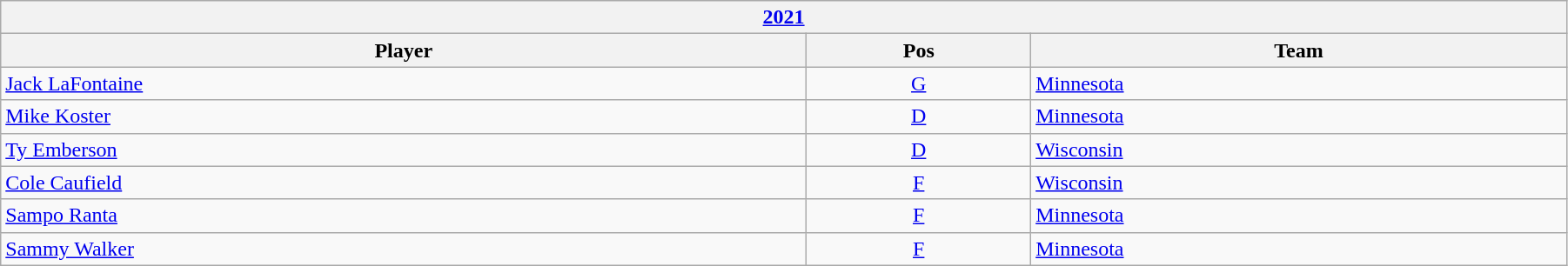<table class="wikitable" width=95%>
<tr>
<th colspan=3><a href='#'>2021</a></th>
</tr>
<tr>
<th>Player</th>
<th>Pos</th>
<th>Team</th>
</tr>
<tr>
<td><a href='#'>Jack LaFontaine</a></td>
<td style="text-align:center;"><a href='#'>G</a></td>
<td><a href='#'>Minnesota</a></td>
</tr>
<tr>
<td><a href='#'>Mike Koster</a></td>
<td style="text-align:center;"><a href='#'>D</a></td>
<td><a href='#'>Minnesota</a></td>
</tr>
<tr>
<td><a href='#'>Ty Emberson</a></td>
<td style="text-align:center;"><a href='#'>D</a></td>
<td><a href='#'>Wisconsin</a></td>
</tr>
<tr>
<td><a href='#'>Cole Caufield</a></td>
<td style="text-align:center;"><a href='#'>F</a></td>
<td><a href='#'>Wisconsin</a></td>
</tr>
<tr>
<td><a href='#'>Sampo Ranta</a></td>
<td style="text-align:center;"><a href='#'>F</a></td>
<td><a href='#'>Minnesota</a></td>
</tr>
<tr>
<td><a href='#'>Sammy Walker</a></td>
<td style="text-align:center;"><a href='#'>F</a></td>
<td><a href='#'>Minnesota</a></td>
</tr>
</table>
